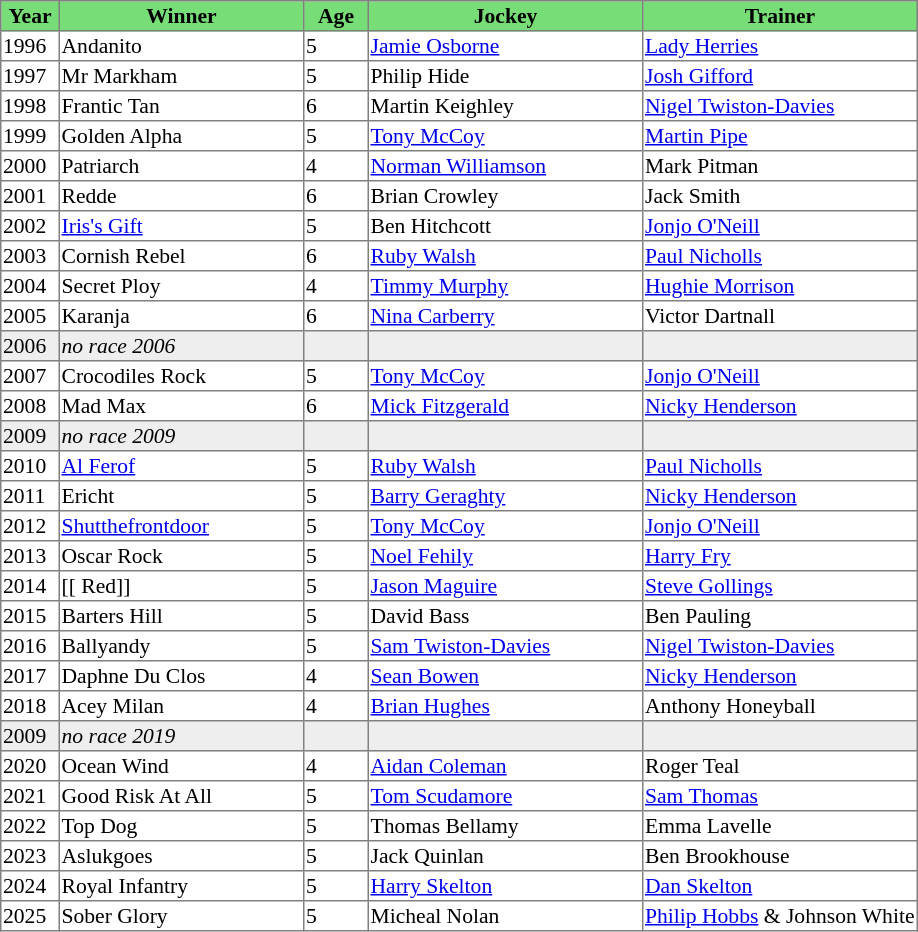<table class = "sortable" | border="1" style="border-collapse: collapse; font-size:90%">
<tr bgcolor="#77dd77" align="center">
<th width="36px"><strong>Year</strong><br></th>
<th width="160px"><strong>Winner</strong><br></th>
<th width="40px"><strong>Age</strong><br></th>
<th width="180px"><strong>Jockey</strong><br></th>
<th width="180px"><strong>Trainer</strong><br></th>
</tr>
<tr>
<td>1996</td>
<td>Andanito</td>
<td>5</td>
<td><a href='#'>Jamie Osborne</a></td>
<td><a href='#'>Lady Herries</a></td>
</tr>
<tr>
<td>1997</td>
<td>Mr Markham</td>
<td>5</td>
<td>Philip Hide</td>
<td><a href='#'>Josh Gifford</a></td>
</tr>
<tr>
<td>1998</td>
<td>Frantic Tan</td>
<td>6</td>
<td>Martin Keighley</td>
<td><a href='#'>Nigel Twiston-Davies</a></td>
</tr>
<tr>
<td>1999</td>
<td>Golden Alpha</td>
<td>5</td>
<td><a href='#'>Tony McCoy</a></td>
<td><a href='#'>Martin Pipe</a></td>
</tr>
<tr>
<td>2000</td>
<td>Patriarch</td>
<td>4</td>
<td><a href='#'>Norman Williamson</a></td>
<td>Mark Pitman</td>
</tr>
<tr>
<td>2001</td>
<td>Redde</td>
<td>6</td>
<td>Brian Crowley</td>
<td>Jack Smith</td>
</tr>
<tr>
<td>2002</td>
<td><a href='#'>Iris's Gift</a></td>
<td>5</td>
<td>Ben Hitchcott</td>
<td><a href='#'>Jonjo O'Neill</a></td>
</tr>
<tr>
<td>2003</td>
<td>Cornish Rebel</td>
<td>6</td>
<td><a href='#'>Ruby Walsh</a></td>
<td><a href='#'>Paul Nicholls</a></td>
</tr>
<tr>
<td>2004</td>
<td>Secret Ploy</td>
<td>4</td>
<td><a href='#'>Timmy Murphy</a></td>
<td><a href='#'>Hughie Morrison</a></td>
</tr>
<tr>
<td>2005</td>
<td>Karanja</td>
<td>6</td>
<td><a href='#'>Nina Carberry</a></td>
<td>Victor Dartnall</td>
</tr>
<tr bgcolor="#eeeeee">
<td><span>2006</span></td>
<td><em>no race 2006</em> </td>
<td></td>
<td></td>
<td></td>
</tr>
<tr>
<td>2007</td>
<td>Crocodiles Rock</td>
<td>5</td>
<td><a href='#'>Tony McCoy</a></td>
<td><a href='#'>Jonjo O'Neill</a></td>
</tr>
<tr>
<td>2008</td>
<td>Mad Max</td>
<td>6</td>
<td><a href='#'>Mick Fitzgerald</a></td>
<td><a href='#'>Nicky Henderson</a></td>
</tr>
<tr bgcolor="#eeeeee">
<td><span>2009</span></td>
<td><em>no race 2009</em> </td>
<td></td>
<td></td>
<td></td>
</tr>
<tr>
<td>2010</td>
<td><a href='#'>Al Ferof</a></td>
<td>5</td>
<td><a href='#'>Ruby Walsh</a></td>
<td><a href='#'>Paul Nicholls</a></td>
</tr>
<tr>
<td>2011</td>
<td>Ericht</td>
<td>5</td>
<td><a href='#'>Barry Geraghty</a></td>
<td><a href='#'>Nicky Henderson</a></td>
</tr>
<tr>
<td>2012</td>
<td><a href='#'>Shutthefrontdoor</a></td>
<td>5</td>
<td><a href='#'>Tony McCoy</a></td>
<td><a href='#'>Jonjo O'Neill</a></td>
</tr>
<tr>
<td>2013</td>
<td>Oscar Rock</td>
<td>5</td>
<td><a href='#'>Noel Fehily</a></td>
<td><a href='#'>Harry Fry</a></td>
</tr>
<tr>
<td>2014</td>
<td>[[ Red]] </td>
<td>5</td>
<td><a href='#'>Jason Maguire</a></td>
<td><a href='#'>Steve Gollings</a></td>
</tr>
<tr>
<td>2015</td>
<td>Barters Hill</td>
<td>5</td>
<td>David Bass</td>
<td>Ben Pauling</td>
</tr>
<tr>
<td>2016</td>
<td>Ballyandy</td>
<td>5</td>
<td><a href='#'>Sam Twiston-Davies</a></td>
<td><a href='#'>Nigel Twiston-Davies</a></td>
</tr>
<tr>
<td>2017</td>
<td>Daphne Du Clos</td>
<td>4</td>
<td><a href='#'>Sean Bowen</a></td>
<td><a href='#'>Nicky Henderson</a></td>
</tr>
<tr>
<td>2018</td>
<td>Acey Milan</td>
<td>4</td>
<td><a href='#'>Brian Hughes</a></td>
<td>Anthony Honeyball</td>
</tr>
<tr bgcolor="#eeeeee">
<td><span>2009</span></td>
<td><em>no race 2019</em> </td>
<td></td>
<td></td>
<td></td>
</tr>
<tr>
<td>2020</td>
<td>Ocean Wind</td>
<td>4</td>
<td><a href='#'>Aidan Coleman</a></td>
<td>Roger Teal</td>
</tr>
<tr>
<td>2021</td>
<td>Good Risk At All</td>
<td>5</td>
<td><a href='#'>Tom Scudamore</a></td>
<td><a href='#'>Sam Thomas</a></td>
</tr>
<tr>
<td>2022</td>
<td>Top Dog</td>
<td>5</td>
<td>Thomas Bellamy</td>
<td>Emma Lavelle</td>
</tr>
<tr>
<td>2023</td>
<td>Aslukgoes</td>
<td>5</td>
<td>Jack Quinlan</td>
<td>Ben Brookhouse</td>
</tr>
<tr>
<td>2024</td>
<td>Royal Infantry</td>
<td>5</td>
<td><a href='#'>Harry Skelton</a></td>
<td><a href='#'>Dan Skelton</a></td>
</tr>
<tr>
<td>2025</td>
<td>Sober Glory</td>
<td>5</td>
<td>Micheal Nolan</td>
<td><a href='#'>Philip Hobbs</a> & Johnson White</td>
</tr>
</table>
